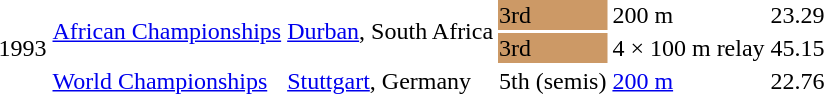<table>
<tr>
<td rowspan=3>1993</td>
<td rowspan=2><a href='#'>African Championships</a></td>
<td rowspan=2><a href='#'>Durban</a>, South Africa</td>
<td bgcolor=cc9966>3rd</td>
<td>200 m</td>
<td>23.29</td>
</tr>
<tr>
<td bgcolor=cc9966>3rd</td>
<td>4 × 100 m relay</td>
<td>45.15</td>
</tr>
<tr>
<td><a href='#'>World Championships</a></td>
<td><a href='#'>Stuttgart</a>, Germany</td>
<td>5th (semis)</td>
<td><a href='#'>200 m</a></td>
<td>22.76</td>
</tr>
</table>
